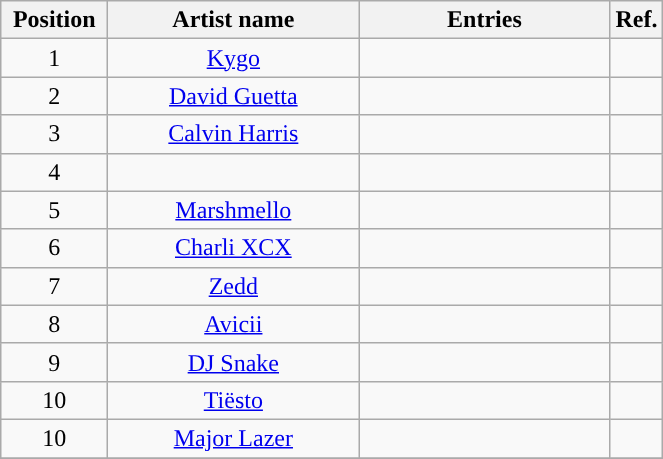<table class="wikitable sortable plainrowheaders" style="text-align:center;">
<tr>
<th scope="col" style="width:4em;" class="unsortable">Position</th>
<th scope="col" style="width:10em;">Artist name</th>
<th scope="col" style="width:10em;">Entries</th>
<th scope="col" style="width:1em;">Ref.</th>
</tr>
<tr>
<td>1</td>
<td><a href='#'>Kygo</a></td>
<td></td>
<td></td>
</tr>
<tr>
<td>2</td>
<td><a href='#'>David Guetta</a></td>
<td></td>
<td></td>
</tr>
<tr>
<td>3</td>
<td><a href='#'>Calvin Harris</a></td>
<td></td>
<td></td>
</tr>
<tr>
<td>4</td>
<td></td>
<td></td>
<td></td>
</tr>
<tr>
<td>5</td>
<td><a href='#'>Marshmello</a></td>
<td></td>
<td></td>
</tr>
<tr>
<td>6</td>
<td><a href='#'>Charli XCX</a></td>
<td></td>
<td></td>
</tr>
<tr>
<td>7</td>
<td><a href='#'>Zedd</a></td>
<td></td>
<td></td>
</tr>
<tr>
<td>8</td>
<td><a href='#'>Avicii</a></td>
<td></td>
<td></td>
</tr>
<tr>
<td>9</td>
<td><a href='#'>DJ Snake</a></td>
<td></td>
<td></td>
</tr>
<tr>
<td>10</td>
<td><a href='#'>Tiësto</a></td>
<td></td>
<td></td>
</tr>
<tr>
<td>10</td>
<td><a href='#'>Major Lazer</a></td>
<td></td>
<td></td>
</tr>
<tr>
</tr>
</table>
